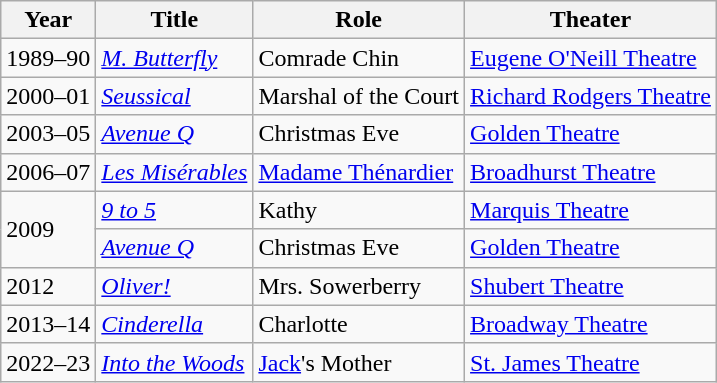<table class="wikitable sortable">
<tr>
<th>Year</th>
<th>Title</th>
<th>Role</th>
<th>Theater</th>
</tr>
<tr>
<td>1989–90</td>
<td><em><a href='#'>M. Butterfly</a></em></td>
<td>Comrade Chin</td>
<td><a href='#'>Eugene O'Neill Theatre</a></td>
</tr>
<tr>
<td>2000–01</td>
<td><em><a href='#'>Seussical</a></em></td>
<td>Marshal of the Court</td>
<td><a href='#'>Richard Rodgers Theatre</a></td>
</tr>
<tr>
<td>2003–05</td>
<td><em><a href='#'>Avenue Q</a></em></td>
<td>Christmas Eve</td>
<td><a href='#'>Golden Theatre</a></td>
</tr>
<tr>
<td>2006–07</td>
<td><em><a href='#'>Les Misérables</a></em></td>
<td><a href='#'>Madame Thénardier</a></td>
<td><a href='#'>Broadhurst Theatre</a></td>
</tr>
<tr>
<td rowspan=2>2009</td>
<td><em><a href='#'>9 to 5</a></em></td>
<td>Kathy</td>
<td><a href='#'>Marquis Theatre</a></td>
</tr>
<tr>
<td><em><a href='#'>Avenue Q</a></em></td>
<td>Christmas Eve</td>
<td><a href='#'>Golden Theatre</a></td>
</tr>
<tr>
<td>2012</td>
<td><em><a href='#'>Oliver!</a></em></td>
<td>Mrs. Sowerberry</td>
<td><a href='#'>Shubert Theatre</a></td>
</tr>
<tr>
<td>2013–14</td>
<td><em><a href='#'>Cinderella</a></em></td>
<td>Charlotte</td>
<td><a href='#'>Broadway Theatre</a></td>
</tr>
<tr>
<td>2022–23</td>
<td><em><a href='#'>Into the Woods</a></em></td>
<td><a href='#'>Jack</a>'s Mother</td>
<td><a href='#'>St. James Theatre</a></td>
</tr>
</table>
